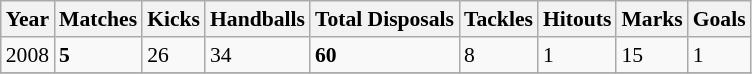<table class="wikitable" border="1" style="font-size:90%">
<tr>
<th>Year</th>
<th>Matches</th>
<th>Kicks</th>
<th>Handballs</th>
<th>Total Disposals</th>
<th>Tackles</th>
<th>Hitouts</th>
<th>Marks</th>
<th>Goals</th>
</tr>
<tr>
<td>2008</td>
<td><strong>5</strong></td>
<td>26</td>
<td>34</td>
<td><strong>60</strong></td>
<td>8</td>
<td>1</td>
<td>15</td>
<td>1</td>
</tr>
<tr>
</tr>
</table>
